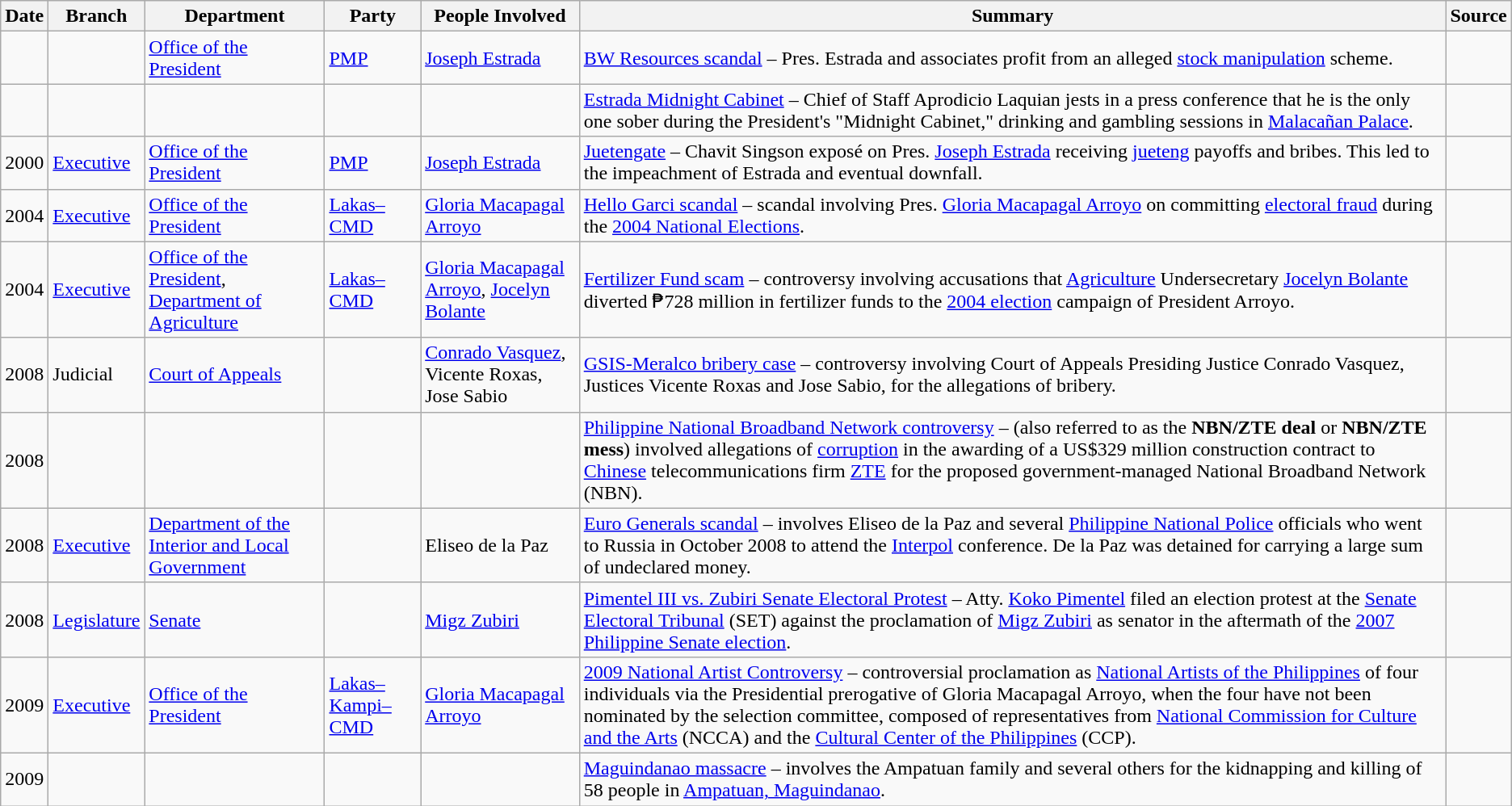<table class="wikitable sortable">
<tr>
<th scope="col">Date</th>
<th scope="col">Branch</th>
<th scope="col">Department</th>
<th scope="col">Party</th>
<th scope="col">People Involved</th>
<th scope="col" class="unsortable">Summary</th>
<th scope="col" class="unsortable">Source</th>
</tr>
<tr>
<td></td>
<td></td>
<td><a href='#'>Office of the President</a></td>
<td><a href='#'>PMP</a></td>
<td><a href='#'>Joseph Estrada</a></td>
<td><a href='#'>BW Resources scandal</a> – Pres. Estrada and associates profit from an alleged <a href='#'>stock manipulation</a> scheme.</td>
<td></td>
</tr>
<tr>
<td></td>
<td></td>
<td></td>
<td></td>
<td></td>
<td><a href='#'>Estrada Midnight Cabinet</a> – Chief of Staff Aprodicio Laquian jests in a press conference that he is the only one sober during the President's "Midnight Cabinet," drinking and gambling sessions in <a href='#'>Malacañan Palace</a>.</td>
<td></td>
</tr>
<tr>
<td>2000</td>
<td><a href='#'>Executive</a></td>
<td><a href='#'>Office of the President</a></td>
<td><a href='#'>PMP</a></td>
<td><a href='#'>Joseph Estrada</a></td>
<td><a href='#'>Juetengate</a> – Chavit Singson exposé on Pres. <a href='#'>Joseph Estrada</a> receiving <a href='#'>jueteng</a> payoffs and bribes.  This led to the impeachment of Estrada and eventual downfall.</td>
<td></td>
</tr>
<tr>
<td>2004</td>
<td><a href='#'>Executive</a></td>
<td><a href='#'>Office of the President</a></td>
<td><a href='#'>Lakas–CMD</a></td>
<td><a href='#'>Gloria Macapagal Arroyo</a></td>
<td><a href='#'>Hello Garci scandal</a> – scandal involving Pres. <a href='#'>Gloria Macapagal Arroyo</a> on committing <a href='#'>electoral fraud</a> during the <a href='#'>2004 National Elections</a>.</td>
<td></td>
</tr>
<tr>
<td>2004</td>
<td><a href='#'>Executive</a></td>
<td><a href='#'>Office of the President</a>, <a href='#'>Department of Agriculture</a></td>
<td><a href='#'>Lakas–CMD</a></td>
<td><a href='#'>Gloria Macapagal Arroyo</a>, <a href='#'>Jocelyn Bolante</a></td>
<td><a href='#'>Fertilizer Fund scam</a> – controversy involving accusations that <a href='#'>Agriculture</a> Undersecretary <a href='#'>Jocelyn Bolante</a> diverted ₱728 million in fertilizer funds to the <a href='#'>2004 election</a> campaign of President Arroyo.</td>
<td></td>
</tr>
<tr>
<td>2008</td>
<td>Judicial</td>
<td><a href='#'>Court of Appeals</a></td>
<td></td>
<td><a href='#'>Conrado Vasquez</a>, Vicente Roxas, Jose Sabio</td>
<td><a href='#'>GSIS-Meralco bribery case</a> – controversy involving Court of Appeals Presiding Justice Conrado Vasquez, Justices Vicente Roxas and Jose Sabio, for the allegations of bribery.</td>
<td></td>
</tr>
<tr>
<td>2008</td>
<td></td>
<td></td>
<td></td>
<td></td>
<td><a href='#'>Philippine National Broadband Network controversy</a> – (also referred to as the <strong>NBN/ZTE deal</strong> or <strong>NBN/ZTE mess</strong>) involved allegations of <a href='#'>corruption</a> in the awarding of a US$329 million construction contract to <a href='#'>Chinese</a> telecommunications firm <a href='#'>ZTE</a> for the proposed government-managed National Broadband Network (NBN).</td>
<td></td>
</tr>
<tr>
<td>2008</td>
<td><a href='#'>Executive</a></td>
<td><a href='#'>Department of the Interior and Local Government</a></td>
<td></td>
<td>Eliseo de la Paz</td>
<td><a href='#'>Euro Generals scandal</a> – involves Eliseo de la Paz and several <a href='#'>Philippine National Police</a> officials who went to Russia in October 2008 to attend the <a href='#'>Interpol</a> conference.  De la Paz was detained for carrying a large sum of undeclared money.</td>
<td></td>
</tr>
<tr>
<td>2008</td>
<td><a href='#'>Legislature</a></td>
<td><a href='#'>Senate</a></td>
<td></td>
<td><a href='#'>Migz Zubiri</a></td>
<td><a href='#'>Pimentel III vs. Zubiri Senate Electoral Protest</a> – Atty. <a href='#'>Koko Pimentel</a> filed an election protest at the <a href='#'>Senate Electoral Tribunal</a> (SET) against the proclamation of <a href='#'>Migz Zubiri</a> as senator in the aftermath of the <a href='#'>2007 Philippine Senate election</a>.</td>
<td></td>
</tr>
<tr>
<td>2009</td>
<td><a href='#'>Executive</a></td>
<td><a href='#'>Office of the President</a></td>
<td><a href='#'>Lakas–Kampi–CMD</a></td>
<td><a href='#'>Gloria Macapagal Arroyo</a></td>
<td><a href='#'>2009 National Artist Controversy</a> – controversial proclamation as <a href='#'>National Artists of the Philippines</a> of four individuals via the Presidential prerogative of Gloria Macapagal Arroyo, when the four have not been nominated by the selection committee, composed of representatives from <a href='#'>National Commission for Culture and the Arts</a> (NCCA) and the <a href='#'>Cultural Center of the Philippines</a> (CCP).</td>
<td></td>
</tr>
<tr>
<td>2009</td>
<td></td>
<td></td>
<td></td>
<td></td>
<td><a href='#'>Maguindanao massacre</a> – involves the Ampatuan family and several others for the kidnapping and killing of 58 people in <a href='#'>Ampatuan, Maguindanao</a>.</td>
<td></td>
</tr>
</table>
